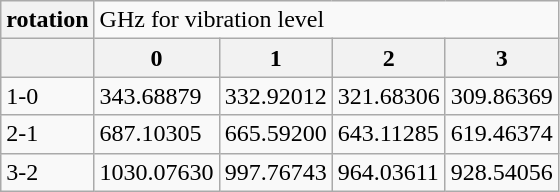<table class="wikitable">
<tr>
<th>rotation</th>
<td colspan=4>GHz for vibration level</td>
</tr>
<tr>
<th></th>
<th>0</th>
<th>1</th>
<th>2</th>
<th>3</th>
</tr>
<tr>
<td>1-0</td>
<td>343.68879</td>
<td>332.92012</td>
<td>321.68306</td>
<td>309.86369</td>
</tr>
<tr>
<td>2-1</td>
<td>687.10305</td>
<td>665.59200</td>
<td>643.11285</td>
<td>619.46374</td>
</tr>
<tr>
<td>3-2</td>
<td>1030.07630</td>
<td>997.76743</td>
<td>964.03611</td>
<td>928.54056</td>
</tr>
</table>
